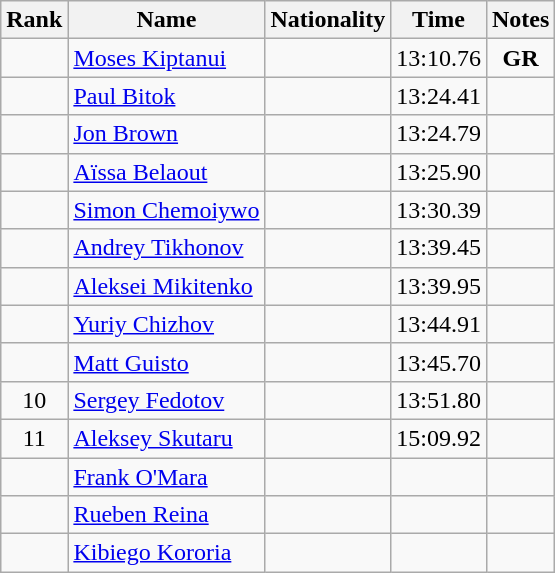<table class="wikitable sortable" style="text-align:center">
<tr>
<th>Rank</th>
<th>Name</th>
<th>Nationality</th>
<th>Time</th>
<th>Notes</th>
</tr>
<tr>
<td></td>
<td align=left><a href='#'>Moses Kiptanui</a></td>
<td align=left></td>
<td>13:10.76</td>
<td><strong>GR</strong></td>
</tr>
<tr>
<td></td>
<td align=left><a href='#'>Paul Bitok</a></td>
<td align=left></td>
<td>13:24.41</td>
<td></td>
</tr>
<tr>
<td></td>
<td align=left><a href='#'>Jon Brown</a></td>
<td align=left></td>
<td>13:24.79</td>
<td></td>
</tr>
<tr>
<td></td>
<td align=left><a href='#'>Aïssa Belaout</a></td>
<td align=left></td>
<td>13:25.90</td>
<td></td>
</tr>
<tr>
<td></td>
<td align=left><a href='#'>Simon Chemoiywo</a></td>
<td align=left></td>
<td>13:30.39</td>
<td></td>
</tr>
<tr>
<td></td>
<td align=left><a href='#'>Andrey Tikhonov</a></td>
<td align=left></td>
<td>13:39.45</td>
<td></td>
</tr>
<tr>
<td></td>
<td align=left><a href='#'>Aleksei Mikitenko</a></td>
<td align=left></td>
<td>13:39.95</td>
<td></td>
</tr>
<tr>
<td></td>
<td align=left><a href='#'>Yuriy Chizhov</a></td>
<td align=left></td>
<td>13:44.91</td>
<td></td>
</tr>
<tr>
<td></td>
<td align=left><a href='#'>Matt Guisto</a></td>
<td align=left></td>
<td>13:45.70</td>
<td></td>
</tr>
<tr>
<td>10</td>
<td align=left><a href='#'>Sergey Fedotov</a></td>
<td align=left></td>
<td>13:51.80</td>
<td></td>
</tr>
<tr>
<td>11</td>
<td align=left><a href='#'>Aleksey Skutaru</a></td>
<td align=left></td>
<td>15:09.92</td>
<td></td>
</tr>
<tr>
<td></td>
<td align=left><a href='#'>Frank O'Mara</a></td>
<td align=left></td>
<td></td>
<td></td>
</tr>
<tr>
<td></td>
<td align=left><a href='#'>Rueben Reina</a></td>
<td align=left></td>
<td></td>
<td></td>
</tr>
<tr>
<td></td>
<td align=left><a href='#'>Kibiego Kororia</a></td>
<td align=left></td>
<td></td>
<td></td>
</tr>
</table>
